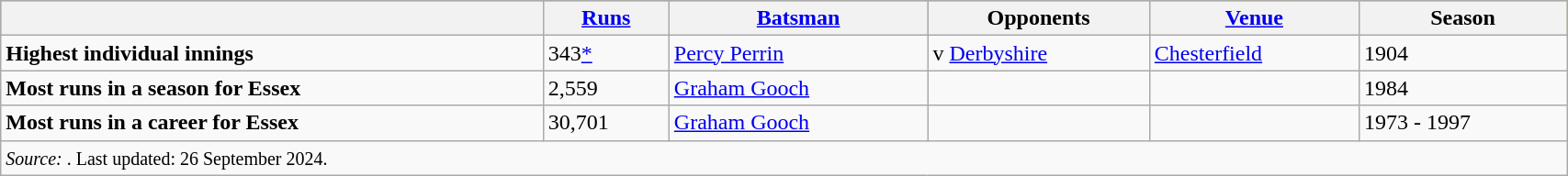<table class="wikitable" width=90%>
<tr bgcolor=#bdb76b>
<th></th>
<th><a href='#'>Runs</a></th>
<th><a href='#'>Batsman</a></th>
<th>Opponents</th>
<th><a href='#'>Venue</a></th>
<th>Season</th>
</tr>
<tr>
<td><strong>Highest individual innings</strong></td>
<td>343<a href='#'>*</a></td>
<td> <a href='#'>Percy Perrin</a></td>
<td>v <a href='#'>Derbyshire</a></td>
<td><a href='#'>Chesterfield</a></td>
<td>1904</td>
</tr>
<tr>
<td><strong>Most runs in a season for Essex</strong></td>
<td>2,559</td>
<td> <a href='#'>Graham Gooch</a></td>
<td></td>
<td></td>
<td>1984</td>
</tr>
<tr>
<td><strong>Most runs in a career for Essex</strong></td>
<td>30,701</td>
<td> <a href='#'>Graham Gooch</a></td>
<td></td>
<td></td>
<td>1973 - 1997</td>
</tr>
<tr>
<td colspan=6><small><em>Source: </em>. Last updated: 26 September 2024.</small></td>
</tr>
</table>
